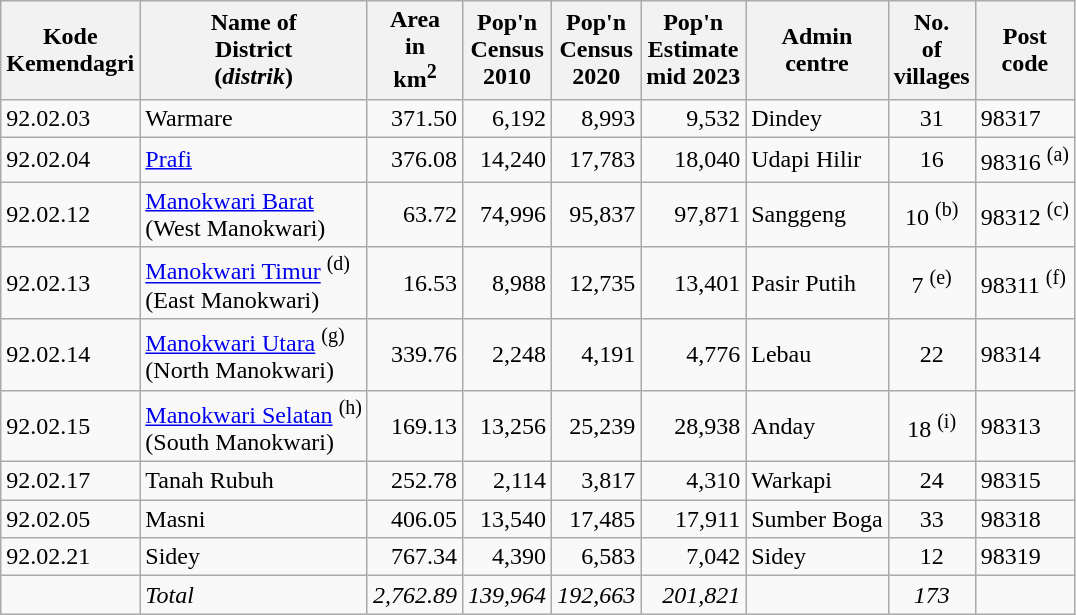<table class="sortable wikitable">
<tr>
<th>Kode <br>Kemendagri</th>
<th>Name of<br>District<br>(<em>distrik</em>)</th>
<th>Area <br>in<br>km<sup>2</sup></th>
<th>Pop'n<br>Census<br>2010</th>
<th>Pop'n<br>Census<br>2020</th>
<th>Pop'n<br>Estimate<br>mid 2023</th>
<th>Admin<br> centre</th>
<th>No.<br>of<br>villages</th>
<th>Post<br>code</th>
</tr>
<tr>
<td>92.02.03</td>
<td>Warmare</td>
<td align="right">371.50</td>
<td align="right">6,192</td>
<td align="right">8,993</td>
<td align="right">9,532</td>
<td>Dindey</td>
<td align="center">31</td>
<td>98317</td>
</tr>
<tr>
<td>92.02.04</td>
<td><a href='#'>Prafi</a></td>
<td align="right">376.08</td>
<td align="right">14,240</td>
<td align="right">17,783</td>
<td align="right">18,040</td>
<td>Udapi Hilir</td>
<td align="center">16</td>
<td>98316 <sup>(a)</sup></td>
</tr>
<tr>
<td>92.02.12</td>
<td><a href='#'>Manokwari Barat</a> <br>(West Manokwari)</td>
<td align="right">63.72</td>
<td align="right">74,996</td>
<td align="right">95,837</td>
<td align="right">97,871</td>
<td>Sanggeng</td>
<td align="center">10 <sup>(b)</sup></td>
<td>98312 <sup>(c)</sup></td>
</tr>
<tr>
<td>92.02.13</td>
<td><a href='#'>Manokwari Timur</a> <sup>(d)</sup><br>(East Manokwari)</td>
<td align="right">16.53</td>
<td align="right">8,988</td>
<td align="right">12,735</td>
<td align="right">13,401</td>
<td>Pasir Putih</td>
<td align="center">7 <sup>(e)</sup></td>
<td>98311 <sup>(f)</sup></td>
</tr>
<tr>
<td>92.02.14</td>
<td><a href='#'>Manokwari Utara</a> <sup>(g)</sup><br>(North Manokwari)</td>
<td align="right">339.76</td>
<td align="right">2,248</td>
<td align="right">4,191</td>
<td align="right">4,776</td>
<td>Lebau</td>
<td align="center">22</td>
<td>98314</td>
</tr>
<tr>
<td>92.02.15</td>
<td><a href='#'>Manokwari Selatan</a> <sup>(h)</sup> <br>(South Manokwari)</td>
<td align="right">169.13</td>
<td align="right">13,256</td>
<td align="right">25,239</td>
<td align="right">28,938</td>
<td>Anday</td>
<td align="center">18 <sup>(i)</sup></td>
<td>98313</td>
</tr>
<tr>
<td>92.02.17</td>
<td>Tanah Rubuh</td>
<td align="right">252.78</td>
<td align="right">2,114</td>
<td align="right">3,817</td>
<td align="right">4,310</td>
<td>Warkapi</td>
<td align="center">24</td>
<td>98315</td>
</tr>
<tr>
<td>92.02.05</td>
<td>Masni</td>
<td align="right">406.05</td>
<td align="right">13,540</td>
<td align="right">17,485</td>
<td align="right">17,911</td>
<td>Sumber Boga</td>
<td align="center">33</td>
<td>98318</td>
</tr>
<tr>
<td>92.02.21</td>
<td>Sidey</td>
<td align="right">767.34</td>
<td align="right">4,390</td>
<td align="right">6,583</td>
<td align="right">7,042</td>
<td>Sidey</td>
<td align="center">12</td>
<td>98319</td>
</tr>
<tr>
<td></td>
<td><em>Total</em></td>
<td align="right"><em>2,762.89</em></td>
<td align="right"><em>139,964</em></td>
<td align="right"><em>192,663</em></td>
<td align="right"><em>201,821</em></td>
<td></td>
<td align="center"><em>173</em></td>
<td></td>
</tr>
</table>
